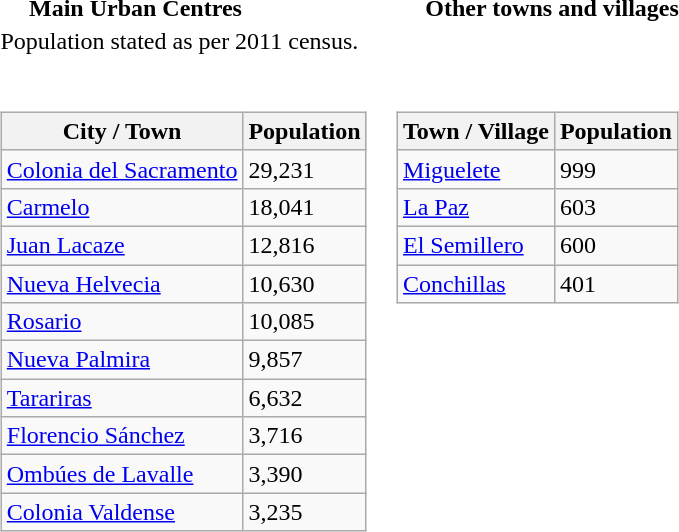<table style="margin-top:16px;">
<tr>
<th align="left" style="padding-left:20px;">Main Urban Centres</th>
<th align="left" style="padding-left:20px;">Other towns and villages</th>
</tr>
<tr>
<td colspan=2>Population stated as per 2011 census.</td>
</tr>
<tr valign="top">
<td><br><table class="wikitable">
<tr>
<th>City / Town</th>
<th>Population</th>
</tr>
<tr>
<td><a href='#'>Colonia del Sacramento</a></td>
<td>29,231</td>
</tr>
<tr>
<td><a href='#'>Carmelo</a></td>
<td>18,041</td>
</tr>
<tr>
<td><a href='#'>Juan Lacaze</a></td>
<td>12,816</td>
</tr>
<tr>
<td><a href='#'>Nueva Helvecia</a></td>
<td>10,630</td>
</tr>
<tr>
<td><a href='#'>Rosario</a></td>
<td>10,085</td>
</tr>
<tr>
<td><a href='#'>Nueva Palmira</a></td>
<td>9,857</td>
</tr>
<tr>
<td><a href='#'>Tarariras</a></td>
<td>6,632</td>
</tr>
<tr>
<td><a href='#'>Florencio Sánchez</a></td>
<td>3,716</td>
</tr>
<tr>
<td><a href='#'>Ombúes de Lavalle</a></td>
<td>3,390</td>
</tr>
<tr>
<td><a href='#'>Colonia Valdense</a></td>
<td>3,235</td>
</tr>
</table>
</td>
<td><br><table class="wikitable">
<tr>
<th>Town / Village</th>
<th>Population</th>
</tr>
<tr>
<td><a href='#'>Miguelete</a></td>
<td>999</td>
</tr>
<tr>
<td><a href='#'>La Paz</a></td>
<td>603</td>
</tr>
<tr>
<td><a href='#'>El Semillero</a></td>
<td>600</td>
</tr>
<tr>
<td><a href='#'>Conchillas</a></td>
<td>401</td>
</tr>
</table>
</td>
</tr>
</table>
